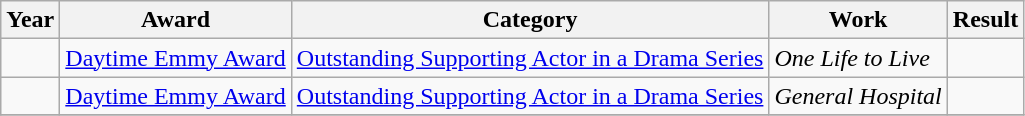<table class="wikitable sortable plainrowheaders">
<tr>
<th scope="col">Year</th>
<th scope="col">Award</th>
<th scope="col">Category</th>
<th scope="col">Work</th>
<th scope="col">Result</th>
</tr>
<tr>
<td></td>
<td><a href='#'>Daytime Emmy Award</a></td>
<td><a href='#'>Outstanding Supporting Actor in a Drama Series</a></td>
<td><em>One Life to Live</em></td>
<td></td>
</tr>
<tr>
<td></td>
<td><a href='#'>Daytime Emmy Award</a></td>
<td><a href='#'>Outstanding Supporting Actor in a Drama Series</a></td>
<td><em>General Hospital</em></td>
<td></td>
</tr>
<tr>
</tr>
</table>
